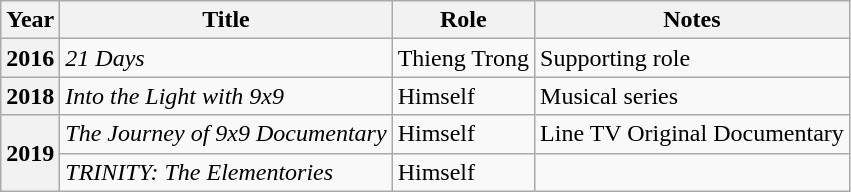<table class="wikitable plainrowheaders sortable">
<tr>
<th scope="col">Year</th>
<th scope="col">Title</th>
<th scope="col">Role</th>
<th class="unsortable">Notes</th>
</tr>
<tr>
<th scope="row">2016</th>
<td><em>21 Days</em></td>
<td>Thieng Trong</td>
<td>Supporting role</td>
</tr>
<tr>
<th scope="row">2018</th>
<td><em>Into the Light with 9x9</em></td>
<td>Himself</td>
<td>Musical series</td>
</tr>
<tr>
<th scope="row" rowspan="2">2019</th>
<td><em>The Journey of 9x9 Documentary</em></td>
<td>Himself</td>
<td>Line TV Original Documentary</td>
</tr>
<tr>
<td><em>TRINITY: The Elementories</em></td>
<td>Himself</td>
<td></td>
</tr>
</table>
